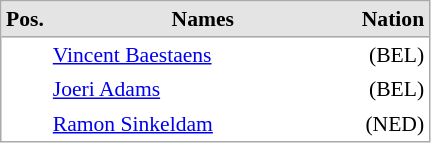<table cellspacing="0" cellpadding="3" style="border:1px solid #AAAAAA;font-size:90%">
<tr bgcolor="#E4E4E4">
<th style="border-bottom:1px solid #AAAAAA" width="10" align="center">Pos.</th>
<th style="border-bottom:1px solid #AAAAAA" width="200">Names</th>
<th style="border-bottom:1px solid #AAAAAA" width="40" align="center">Nation</th>
</tr>
<tr align="right">
<td></td>
<td align="left"> <a href='#'>Vincent Baestaens</a></td>
<td>(BEL)</td>
</tr>
<tr align="right">
<td></td>
<td align="left"> <a href='#'>Joeri Adams</a></td>
<td>(BEL)</td>
</tr>
<tr align="right">
<td></td>
<td align="left"> <a href='#'>Ramon Sinkeldam</a></td>
<td>(NED)</td>
</tr>
</table>
